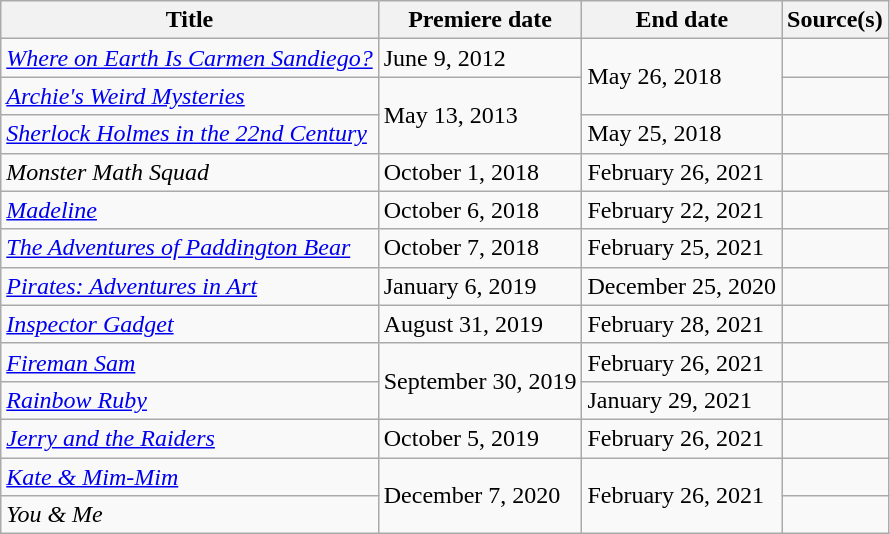<table class="wikitable sortable">
<tr>
<th>Title</th>
<th>Premiere date</th>
<th>End date</th>
<th>Source(s)</th>
</tr>
<tr>
<td><em><a href='#'>Where on Earth Is Carmen Sandiego?</a></em></td>
<td>June 9, 2012</td>
<td rowspan=2>May 26, 2018</td>
<td></td>
</tr>
<tr>
<td><em><a href='#'>Archie's Weird Mysteries</a></em></td>
<td rowspan=2>May 13, 2013</td>
<td></td>
</tr>
<tr>
<td><em><a href='#'>Sherlock Holmes in the 22nd Century</a></em></td>
<td>May 25, 2018</td>
<td></td>
</tr>
<tr>
<td><em>Monster Math Squad</em></td>
<td>October 1, 2018</td>
<td>February 26, 2021</td>
<td></td>
</tr>
<tr>
<td><em><a href='#'>Madeline</a></em></td>
<td>October 6, 2018</td>
<td>February 22, 2021</td>
<td></td>
</tr>
<tr>
<td><em><a href='#'>The Adventures of Paddington Bear</a></em></td>
<td>October 7, 2018</td>
<td>February 25, 2021</td>
<td></td>
</tr>
<tr>
<td><em><a href='#'>Pirates: Adventures in Art</a></em></td>
<td>January 6, 2019</td>
<td>December 25, 2020</td>
<td></td>
</tr>
<tr>
<td><em><a href='#'>Inspector Gadget</a></em></td>
<td>August 31, 2019</td>
<td>February 28, 2021</td>
<td></td>
</tr>
<tr>
<td><em><a href='#'>Fireman Sam</a></em></td>
<td rowspan=2>September 30, 2019</td>
<td>February 26, 2021</td>
<td></td>
</tr>
<tr>
<td><em><a href='#'>Rainbow Ruby</a></em></td>
<td>January 29, 2021</td>
<td></td>
</tr>
<tr>
<td><em><a href='#'>Jerry and the Raiders</a></em></td>
<td>October 5, 2019</td>
<td>February 26, 2021</td>
<td></td>
</tr>
<tr>
<td><em><a href='#'>Kate & Mim-Mim</a></em></td>
<td rowspan=2>December 7, 2020</td>
<td rowspan=2>February 26, 2021</td>
<td></td>
</tr>
<tr>
<td><em>You & Me</em></td>
<td></td>
</tr>
</table>
